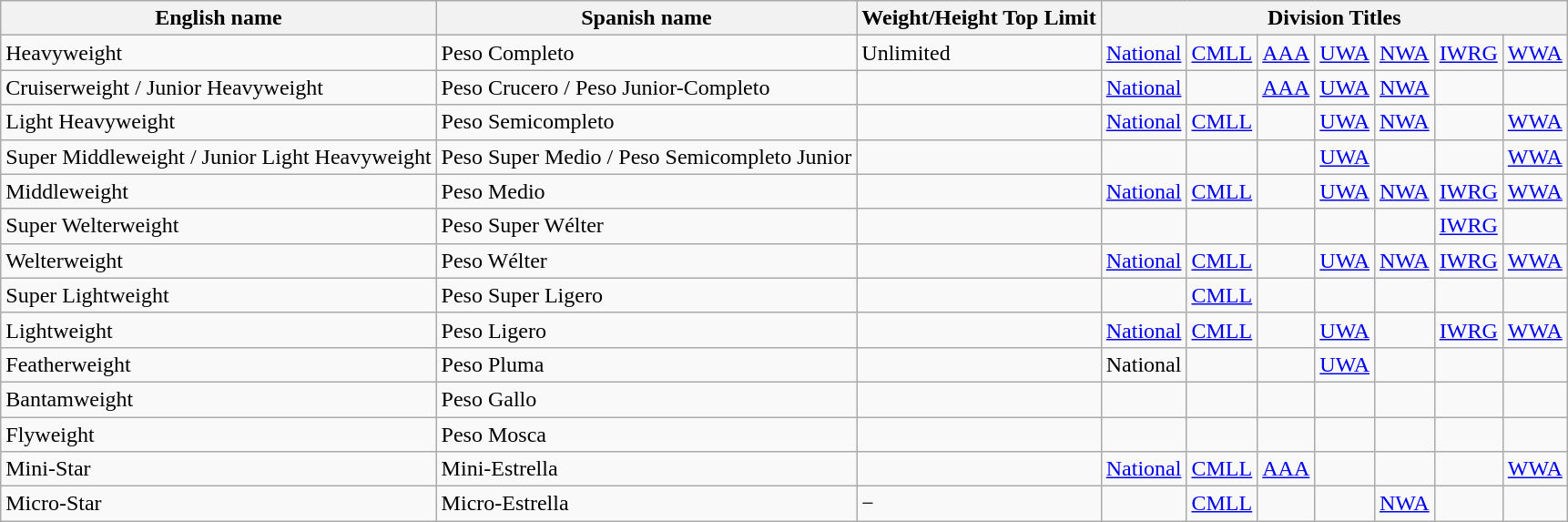<table class="wikitable">
<tr>
<th>English name</th>
<th>Spanish name</th>
<th>Weight/Height Top Limit</th>
<th colspan="7">Division Titles</th>
</tr>
<tr>
<td>Heavyweight</td>
<td>Peso Completo</td>
<td>Unlimited</td>
<td><a href='#'>National</a></td>
<td><a href='#'>CMLL</a></td>
<td><a href='#'>AAA</a></td>
<td><a href='#'>UWA</a></td>
<td><a href='#'>NWA</a></td>
<td><a href='#'>IWRG</a></td>
<td><a href='#'>WWA</a></td>
</tr>
<tr>
<td>Cruiserweight / Junior Heavyweight</td>
<td>Peso Crucero / Peso Junior-Completo</td>
<td></td>
<td><a href='#'>National</a></td>
<td></td>
<td><a href='#'>AAA</a></td>
<td><a href='#'>UWA</a></td>
<td><a href='#'>NWA</a></td>
<td></td>
<td></td>
</tr>
<tr>
<td>Light Heavyweight</td>
<td>Peso Semicompleto</td>
<td></td>
<td><a href='#'>National</a></td>
<td><a href='#'>CMLL</a></td>
<td></td>
<td><a href='#'>UWA</a></td>
<td><a href='#'>NWA</a></td>
<td></td>
<td><a href='#'>WWA</a></td>
</tr>
<tr>
<td>Super Middleweight / Junior Light Heavyweight</td>
<td>Peso Super Medio / Peso Semicompleto Junior</td>
<td></td>
<td></td>
<td></td>
<td></td>
<td><a href='#'>UWA</a></td>
<td></td>
<td></td>
<td><a href='#'>WWA</a></td>
</tr>
<tr>
<td>Middleweight</td>
<td>Peso Medio</td>
<td></td>
<td><a href='#'>National</a></td>
<td><a href='#'>CMLL</a></td>
<td></td>
<td><a href='#'>UWA</a></td>
<td><a href='#'>NWA</a></td>
<td><a href='#'>IWRG</a></td>
<td><a href='#'>WWA</a></td>
</tr>
<tr>
<td>Super Welterweight</td>
<td>Peso Super Wélter</td>
<td></td>
<td></td>
<td></td>
<td></td>
<td></td>
<td></td>
<td><a href='#'>IWRG</a></td>
<td></td>
</tr>
<tr>
<td>Welterweight</td>
<td>Peso Wélter</td>
<td></td>
<td><a href='#'>National</a></td>
<td><a href='#'>CMLL</a></td>
<td></td>
<td><a href='#'>UWA</a></td>
<td><a href='#'>NWA</a></td>
<td><a href='#'>IWRG</a></td>
<td><a href='#'>WWA</a></td>
</tr>
<tr>
<td>Super Lightweight</td>
<td>Peso Super Ligero</td>
<td></td>
<td></td>
<td><a href='#'>CMLL</a></td>
<td></td>
<td></td>
<td></td>
<td></td>
<td></td>
</tr>
<tr>
<td>Lightweight</td>
<td>Peso Ligero</td>
<td></td>
<td><a href='#'>National</a></td>
<td><a href='#'>CMLL</a></td>
<td></td>
<td><a href='#'>UWA</a></td>
<td></td>
<td><a href='#'>IWRG</a></td>
<td><a href='#'>WWA</a></td>
</tr>
<tr>
<td>Featherweight</td>
<td>Peso Pluma</td>
<td></td>
<td>National</td>
<td></td>
<td></td>
<td><a href='#'>UWA</a></td>
<td></td>
<td></td>
<td></td>
</tr>
<tr>
<td>Bantamweight</td>
<td>Peso Gallo</td>
<td></td>
<td></td>
<td></td>
<td></td>
<td></td>
<td></td>
<td></td>
<td></td>
</tr>
<tr>
<td>Flyweight</td>
<td>Peso Mosca</td>
<td></td>
<td></td>
<td></td>
<td></td>
<td></td>
<td></td>
<td></td>
<td></td>
</tr>
<tr>
<td>Mini-Star</td>
<td>Mini-Estrella</td>
<td></td>
<td><a href='#'>National</a></td>
<td><a href='#'>CMLL</a></td>
<td><a href='#'>AAA</a></td>
<td></td>
<td></td>
<td></td>
<td><a href='#'>WWA</a></td>
</tr>
<tr>
<td>Micro-Star</td>
<td>Micro-Estrella</td>
<td>−</td>
<td></td>
<td><a href='#'>CMLL</a></td>
<td></td>
<td></td>
<td><a href='#'>NWA</a></td>
<td></td>
<td></td>
</tr>
</table>
